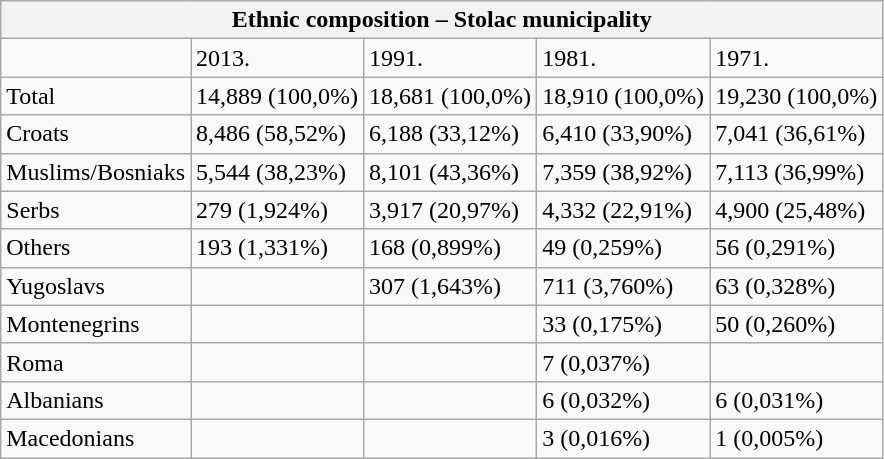<table class="wikitable">
<tr>
<th colspan="8">Ethnic composition – Stolac municipality</th>
</tr>
<tr>
<td></td>
<td>2013.</td>
<td>1991.</td>
<td>1981.</td>
<td>1971.</td>
</tr>
<tr>
<td>Total</td>
<td>14,889 (100,0%)</td>
<td>18,681 (100,0%)</td>
<td>18,910 (100,0%)</td>
<td>19,230 (100,0%)</td>
</tr>
<tr>
<td>Croats</td>
<td>8,486 (58,52%)</td>
<td>6,188 (33,12%)</td>
<td>6,410 (33,90%)</td>
<td>7,041 (36,61%)</td>
</tr>
<tr>
<td>Muslims/Bosniaks</td>
<td>5,544 (38,23%)</td>
<td>8,101 (43,36%)</td>
<td>7,359 (38,92%)</td>
<td>7,113 (36,99%)</td>
</tr>
<tr>
<td>Serbs</td>
<td>279 (1,924%)</td>
<td>3,917 (20,97%)</td>
<td>4,332 (22,91%)</td>
<td>4,900 (25,48%)</td>
</tr>
<tr>
<td>Others</td>
<td>193 (1,331%)</td>
<td>168 (0,899%)</td>
<td>49 (0,259%)</td>
<td>56 (0,291%)</td>
</tr>
<tr>
<td>Yugoslavs</td>
<td></td>
<td>307 (1,643%)</td>
<td>711 (3,760%)</td>
<td>63 (0,328%)</td>
</tr>
<tr>
<td>Montenegrins</td>
<td></td>
<td></td>
<td>33 (0,175%)</td>
<td>50 (0,260%)</td>
</tr>
<tr>
<td>Roma</td>
<td></td>
<td></td>
<td>7 (0,037%)</td>
<td></td>
</tr>
<tr>
<td>Albanians</td>
<td></td>
<td></td>
<td>6 (0,032%)</td>
<td>6 (0,031%)</td>
</tr>
<tr>
<td>Macedonians</td>
<td></td>
<td></td>
<td>3 (0,016%)</td>
<td>1 (0,005%)</td>
</tr>
</table>
